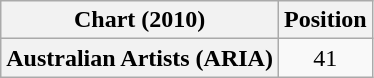<table class="wikitable plainrowheaders" style="text-align:center">
<tr>
<th scope="col">Chart (2010)</th>
<th scope="col">Position</th>
</tr>
<tr>
<th scope="row">Australian Artists (ARIA)</th>
<td>41</td>
</tr>
</table>
